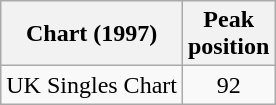<table class="wikitable sortable">
<tr>
<th>Chart (1997)</th>
<th style="text-align:center;">Peak<br>position</th>
</tr>
<tr>
<td>UK Singles Chart</td>
<td style="text-align:center;">92</td>
</tr>
</table>
